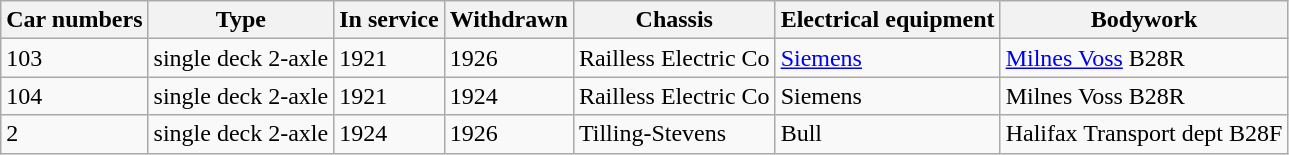<table class="wikitable">
<tr>
<th>Car numbers</th>
<th>Type</th>
<th>In service</th>
<th>Withdrawn</th>
<th>Chassis</th>
<th>Electrical equipment</th>
<th>Bodywork</th>
</tr>
<tr>
<td>103</td>
<td>single deck 2-axle</td>
<td>1921</td>
<td>1926</td>
<td>Railless Electric Co</td>
<td><a href='#'>Siemens</a></td>
<td><a href='#'>Milnes Voss</a> B28R</td>
</tr>
<tr>
<td>104</td>
<td>single deck 2-axle</td>
<td>1921</td>
<td>1924</td>
<td>Railless Electric Co</td>
<td>Siemens</td>
<td>Milnes Voss B28R</td>
</tr>
<tr>
<td>2</td>
<td>single deck 2-axle</td>
<td>1924</td>
<td>1926</td>
<td>Tilling-Stevens</td>
<td>Bull</td>
<td>Halifax Transport dept B28F</td>
</tr>
</table>
